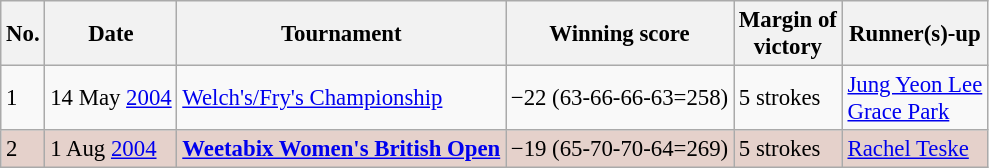<table class="wikitable" style="font-size:95%;">
<tr>
<th>No.</th>
<th>Date</th>
<th>Tournament</th>
<th>Winning score</th>
<th>Margin of<br>victory</th>
<th>Runner(s)-up</th>
</tr>
<tr>
<td>1</td>
<td>14 May <a href='#'>2004</a></td>
<td><a href='#'>Welch's/Fry's Championship</a></td>
<td>−22 (63-66-66-63=258)</td>
<td>5 strokes</td>
<td> <a href='#'>Jung Yeon Lee</a><br> <a href='#'>Grace Park</a></td>
</tr>
<tr style="background:#e5d1cb;">
<td>2</td>
<td>1 Aug <a href='#'>2004</a></td>
<td><strong><a href='#'>Weetabix Women's British Open</a></strong></td>
<td>−19 (65-70-70-64=269)</td>
<td>5 strokes</td>
<td> <a href='#'>Rachel Teske</a></td>
</tr>
</table>
